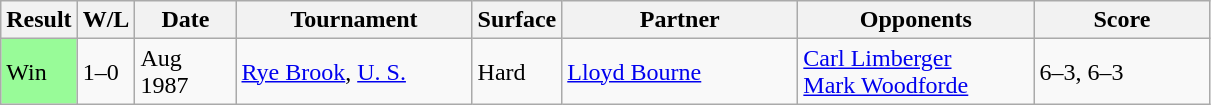<table class="sortable wikitable">
<tr>
<th style="width:40px">Result</th>
<th style="width:30px" class="unsortable">W/L</th>
<th style="width:60px">Date</th>
<th style="width:150px">Tournament</th>
<th style="width:50px">Surface</th>
<th style="width:150px">Partner</th>
<th style="width:150px">Opponents</th>
<th style="width:110px" class="unsortable">Score</th>
</tr>
<tr>
<td style="background:#98fb98;">Win</td>
<td>1–0</td>
<td>Aug 1987</td>
<td><a href='#'>Rye Brook</a>, <a href='#'>U. S.</a></td>
<td>Hard</td>
<td> <a href='#'>Lloyd Bourne</a></td>
<td> <a href='#'>Carl Limberger</a><br> <a href='#'>Mark Woodforde</a></td>
<td>6–3, 6–3</td>
</tr>
</table>
